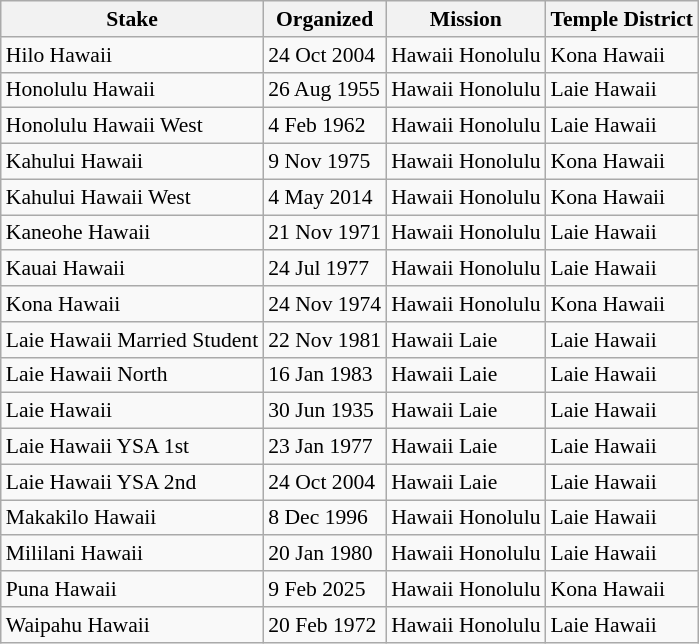<table class="wikitable sortable" style="font-size:90%">
<tr>
<th>Stake</th>
<th>Organized</th>
<th>Mission</th>
<th>Temple District</th>
</tr>
<tr>
<td>Hilo Hawaii</td>
<td>24 Oct 2004</td>
<td>Hawaii Honolulu</td>
<td>Kona Hawaii</td>
</tr>
<tr>
<td>Honolulu Hawaii</td>
<td>26 Aug 1955</td>
<td>Hawaii Honolulu</td>
<td>Laie Hawaii</td>
</tr>
<tr>
<td>Honolulu Hawaii West</td>
<td>4 Feb 1962</td>
<td>Hawaii Honolulu</td>
<td>Laie Hawaii</td>
</tr>
<tr>
<td>Kahului Hawaii</td>
<td>9 Nov 1975</td>
<td>Hawaii Honolulu</td>
<td>Kona Hawaii</td>
</tr>
<tr>
<td>Kahului Hawaii West</td>
<td>4 May 2014</td>
<td>Hawaii Honolulu</td>
<td>Kona Hawaii</td>
</tr>
<tr>
<td>Kaneohe Hawaii</td>
<td>21 Nov 1971</td>
<td>Hawaii Honolulu</td>
<td>Laie Hawaii</td>
</tr>
<tr>
<td>Kauai Hawaii</td>
<td>24 Jul 1977</td>
<td>Hawaii Honolulu</td>
<td>Laie Hawaii</td>
</tr>
<tr>
<td>Kona Hawaii</td>
<td>24 Nov 1974</td>
<td>Hawaii Honolulu</td>
<td>Kona Hawaii</td>
</tr>
<tr>
<td>Laie Hawaii Married Student</td>
<td>22 Nov 1981</td>
<td>Hawaii Laie</td>
<td>Laie Hawaii</td>
</tr>
<tr>
<td>Laie Hawaii North</td>
<td>16 Jan 1983</td>
<td>Hawaii Laie</td>
<td>Laie Hawaii</td>
</tr>
<tr>
<td>Laie Hawaii</td>
<td>30 Jun 1935</td>
<td>Hawaii Laie</td>
<td>Laie Hawaii</td>
</tr>
<tr>
<td>Laie Hawaii YSA 1st</td>
<td>23 Jan 1977</td>
<td>Hawaii Laie</td>
<td>Laie Hawaii</td>
</tr>
<tr>
<td>Laie Hawaii YSA 2nd</td>
<td>24 Oct 2004</td>
<td>Hawaii Laie</td>
<td>Laie Hawaii</td>
</tr>
<tr>
<td>Makakilo Hawaii</td>
<td>8 Dec 1996</td>
<td>Hawaii Honolulu</td>
<td>Laie Hawaii</td>
</tr>
<tr>
<td>Mililani Hawaii</td>
<td>20 Jan 1980</td>
<td>Hawaii Honolulu</td>
<td>Laie Hawaii</td>
</tr>
<tr>
<td>Puna Hawaii</td>
<td>9 Feb 2025</td>
<td>Hawaii Honolulu</td>
<td>Kona Hawaii</td>
</tr>
<tr>
<td>Waipahu Hawaii</td>
<td>20 Feb 1972</td>
<td>Hawaii Honolulu</td>
<td>Laie Hawaii</td>
</tr>
</table>
